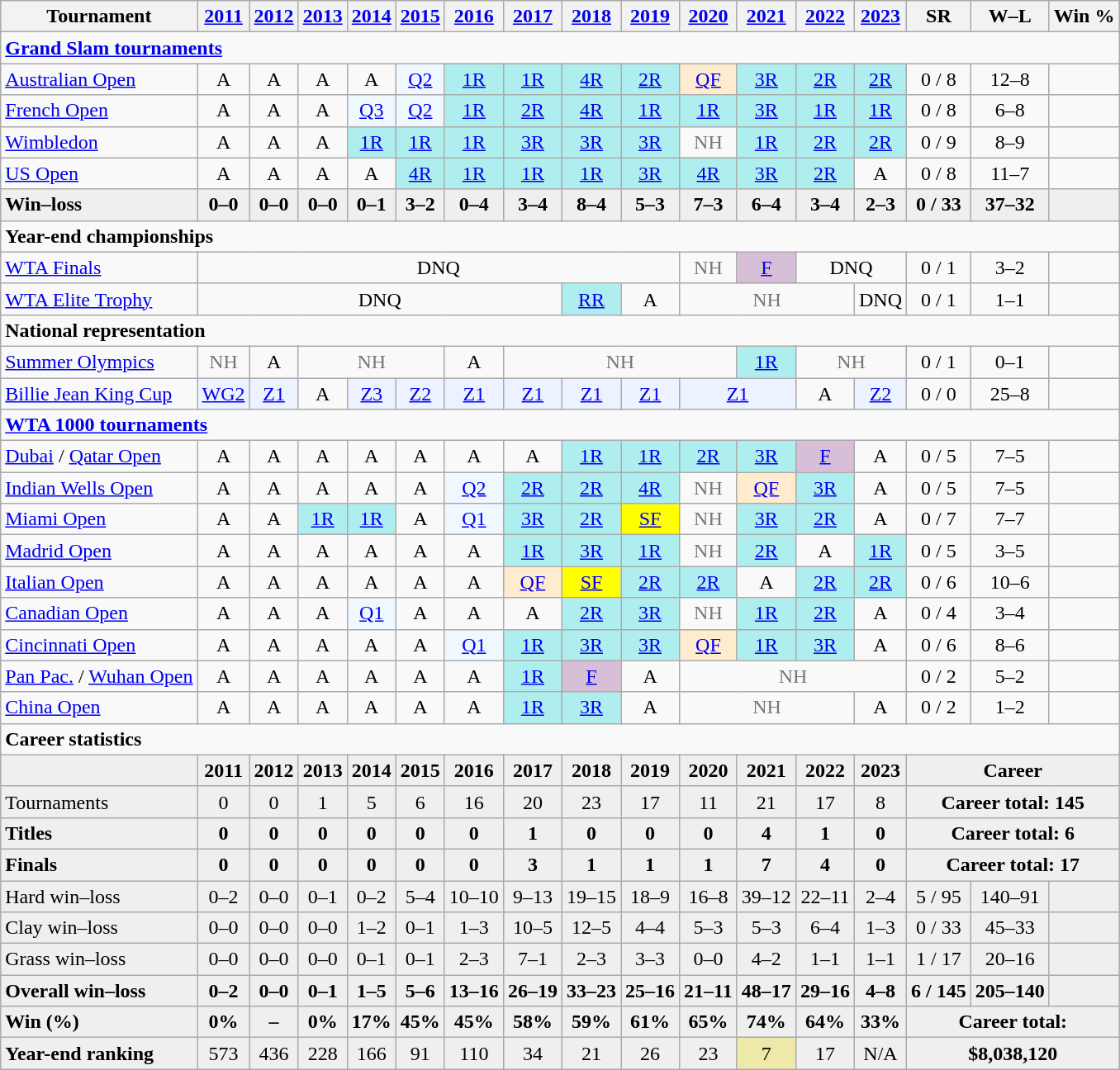<table class="wikitable nowrap" style=text-align:center>
<tr>
<th>Tournament</th>
<th><a href='#'>2011</a></th>
<th><a href='#'>2012</a></th>
<th><a href='#'>2013</a></th>
<th><a href='#'>2014</a></th>
<th><a href='#'>2015</a></th>
<th><a href='#'>2016</a></th>
<th><a href='#'>2017</a></th>
<th><a href='#'>2018</a></th>
<th><a href='#'>2019</a></th>
<th><a href='#'>2020</a></th>
<th><a href='#'>2021</a></th>
<th><a href='#'>2022</a></th>
<th><a href='#'>2023</a></th>
<th>SR</th>
<th>W–L</th>
<th>Win %</th>
</tr>
<tr>
<td colspan="17" align="left"><strong><a href='#'>Grand Slam tournaments</a></strong></td>
</tr>
<tr>
<td align=left><a href='#'>Australian Open</a></td>
<td>A</td>
<td>A</td>
<td>A</td>
<td>A</td>
<td bgcolor=f0f8ff><a href='#'>Q2</a></td>
<td bgcolor=afeeee><a href='#'>1R</a></td>
<td bgcolor=afeeee><a href='#'>1R</a></td>
<td bgcolor=afeeee><a href='#'>4R</a></td>
<td bgcolor=afeeee><a href='#'>2R</a></td>
<td bgcolor=ffebcd><a href='#'>QF</a></td>
<td bgcolor=afeeee><a href='#'>3R</a></td>
<td bgcolor=afeeee><a href='#'>2R</a></td>
<td bgcolor=afeeee><a href='#'>2R</a></td>
<td>0 / 8</td>
<td>12–8</td>
<td></td>
</tr>
<tr>
<td align=left><a href='#'>French Open</a></td>
<td>A</td>
<td>A</td>
<td>A</td>
<td bgcolor=f0f8ff><a href='#'>Q3</a></td>
<td bgcolor=f0f8ff><a href='#'>Q2</a></td>
<td bgcolor=afeeee><a href='#'>1R</a></td>
<td bgcolor=afeeee><a href='#'>2R</a></td>
<td bgcolor=afeeee><a href='#'>4R</a></td>
<td bgcolor=afeeee><a href='#'>1R</a></td>
<td bgcolor=afeeee><a href='#'>1R</a></td>
<td bgcolor=afeeee><a href='#'>3R</a></td>
<td bgcolor=afeeee><a href='#'>1R</a></td>
<td bgcolor=afeeee><a href='#'>1R</a></td>
<td>0 / 8</td>
<td>6–8</td>
<td></td>
</tr>
<tr>
<td align=left><a href='#'>Wimbledon</a></td>
<td>A</td>
<td>A</td>
<td>A</td>
<td bgcolor=afeeee><a href='#'>1R</a></td>
<td bgcolor=afeeee><a href='#'>1R</a></td>
<td bgcolor=afeeee><a href='#'>1R</a></td>
<td bgcolor=afeeee><a href='#'>3R</a></td>
<td bgcolor=afeeee><a href='#'>3R</a></td>
<td bgcolor=afeeee><a href='#'>3R</a></td>
<td style=color:#767676>NH</td>
<td bgcolor=afeeee><a href='#'>1R</a></td>
<td bgcolor=afeeee><a href='#'>2R</a></td>
<td bgcolor=afeeee><a href='#'>2R</a></td>
<td>0 / 9</td>
<td>8–9</td>
<td></td>
</tr>
<tr>
<td align=left><a href='#'>US Open</a></td>
<td>A</td>
<td>A</td>
<td>A</td>
<td>A</td>
<td bgcolor=afeeee><a href='#'>4R</a></td>
<td bgcolor=afeeee><a href='#'>1R</a></td>
<td bgcolor=afeeee><a href='#'>1R</a></td>
<td bgcolor=afeeee><a href='#'>1R</a></td>
<td bgcolor=afeeee><a href='#'>3R</a></td>
<td bgcolor=afeeee><a href='#'>4R</a></td>
<td bgcolor=afeeee><a href='#'>3R</a></td>
<td bgcolor=afeeee><a href='#'>2R</a></td>
<td>A</td>
<td>0 / 8</td>
<td>11–7</td>
<td></td>
</tr>
<tr style=font-weight:bold;background:#efefef>
<td align=left>Win–loss</td>
<td>0–0</td>
<td>0–0</td>
<td>0–0</td>
<td>0–1</td>
<td>3–2</td>
<td>0–4</td>
<td>3–4</td>
<td>8–4</td>
<td>5–3</td>
<td>7–3</td>
<td>6–4</td>
<td>3–4</td>
<td>2–3</td>
<td>0 / 33</td>
<td>37–32</td>
<td></td>
</tr>
<tr>
<td colspan="17" align="left"><strong>Year-end championships</strong></td>
</tr>
<tr>
<td align=left><a href='#'>WTA Finals</a></td>
<td colspan="9">DNQ</td>
<td style=color:#767676>NH</td>
<td bgcolor=thistle><a href='#'>F</a></td>
<td colspan="2">DNQ</td>
<td>0 / 1</td>
<td>3–2</td>
<td></td>
</tr>
<tr>
<td align=left><a href='#'>WTA Elite Trophy</a></td>
<td colspan="7">DNQ</td>
<td bgcolor="afeeee"><a href='#'>RR</a></td>
<td>A</td>
<td colspan="3" style="color:#767676">NH</td>
<td>DNQ</td>
<td>0 / 1</td>
<td>1–1</td>
<td></td>
</tr>
<tr>
<td colspan="17" align="left"><strong>National representation</strong></td>
</tr>
<tr>
<td align=left><a href='#'>Summer Olympics</a></td>
<td style=color:#767676>NH</td>
<td>A</td>
<td style=color:#767676 colspan="3">NH</td>
<td>A</td>
<td style=color:#767676 colspan="4">NH</td>
<td bgcolor=afeeee><a href='#'>1R</a></td>
<td style=color:#767676 colspan="2">NH</td>
<td>0 / 1</td>
<td>0–1</td>
<td></td>
</tr>
<tr>
<td align=left><a href='#'>Billie Jean King Cup</a></td>
<td bgcolor=#ecf2ff><a href='#'>WG2</a></td>
<td bgcolor=#ecf2ff><a href='#'>Z1</a></td>
<td>A</td>
<td bgcolor=#ecf2ff><a href='#'>Z3</a></td>
<td bgcolor=#ecf2ff><a href='#'>Z2</a></td>
<td bgcolor=#ecf2ff><a href='#'>Z1</a></td>
<td bgcolor=#ecf2ff><a href='#'>Z1</a></td>
<td bgcolor=#ecf2ff><a href='#'>Z1</a></td>
<td bgcolor=#ecf2ff><a href='#'>Z1</a></td>
<td colspan=2 bgcolor=#ecf2ff><a href='#'>Z1</a></td>
<td>A</td>
<td bgcolor=#ecf2ff><a href='#'>Z2</a></td>
<td>0 / 0</td>
<td>25–8</td>
<td></td>
</tr>
<tr>
<td colspan="17" align="left"><strong><a href='#'>WTA 1000 tournaments</a></strong></td>
</tr>
<tr>
<td style=text-align:left><a href='#'>Dubai</a> / <a href='#'>Qatar Open</a></td>
<td>A</td>
<td>A</td>
<td>A</td>
<td>A</td>
<td>A</td>
<td>A</td>
<td>A</td>
<td bgcolor=afeeee><a href='#'>1R</a></td>
<td bgcolor=afeeee><a href='#'>1R</a></td>
<td bgcolor=afeeee><a href='#'>2R</a></td>
<td bgcolor=afeeee><a href='#'>3R</a></td>
<td bgcolor=thistle><a href='#'>F</a></td>
<td>A</td>
<td>0 / 5</td>
<td>7–5</td>
<td></td>
</tr>
<tr>
<td style=text-align:left><a href='#'>Indian Wells Open</a></td>
<td>A</td>
<td>A</td>
<td>A</td>
<td>A</td>
<td>A</td>
<td bgcolor=f0f8ff><a href='#'>Q2</a></td>
<td bgcolor=afeeee><a href='#'>2R</a></td>
<td bgcolor=afeeee><a href='#'>2R</a></td>
<td bgcolor=afeeee><a href='#'>4R</a></td>
<td style=color:#767676>NH</td>
<td bgcolor=ffebcd><a href='#'>QF</a></td>
<td bgcolor=afeeee><a href='#'>3R</a></td>
<td>A</td>
<td>0 / 5</td>
<td>7–5</td>
<td></td>
</tr>
<tr>
<td align=left><a href='#'>Miami Open</a></td>
<td>A</td>
<td>A</td>
<td bgcolor=afeeee><a href='#'>1R</a></td>
<td bgcolor=afeeee><a href='#'>1R</a></td>
<td>A</td>
<td bgcolor=f0f8ff><a href='#'>Q1</a></td>
<td bgcolor=afeeee><a href='#'>3R</a></td>
<td bgcolor=afeeee><a href='#'>2R</a></td>
<td bgcolor=yellow><a href='#'>SF</a></td>
<td style=color:#767676>NH</td>
<td bgcolor=afeeee><a href='#'>3R</a></td>
<td bgcolor=afeeee><a href='#'>2R</a></td>
<td>A</td>
<td>0 / 7</td>
<td>7–7</td>
<td></td>
</tr>
<tr>
<td align=left><a href='#'>Madrid Open</a></td>
<td>A</td>
<td>A</td>
<td>A</td>
<td>A</td>
<td>A</td>
<td>A</td>
<td bgcolor=afeeee><a href='#'>1R</a></td>
<td bgcolor=afeeee><a href='#'>3R</a></td>
<td bgcolor=afeeee><a href='#'>1R</a></td>
<td style=color:#767676>NH</td>
<td bgcolor=afeeee><a href='#'>2R</a></td>
<td>A</td>
<td bgcolor=afeeee><a href='#'>1R</a></td>
<td>0 / 5</td>
<td>3–5</td>
<td></td>
</tr>
<tr>
<td align=left><a href='#'>Italian Open</a></td>
<td>A</td>
<td>A</td>
<td>A</td>
<td>A</td>
<td>A</td>
<td>A</td>
<td bgcolor=ffebcd><a href='#'>QF</a></td>
<td bgcolor=yellow><a href='#'>SF</a></td>
<td bgcolor=afeeee><a href='#'>2R</a></td>
<td bgcolor=afeeee><a href='#'>2R</a></td>
<td>A</td>
<td bgcolor=afeeee><a href='#'>2R</a></td>
<td bgcolor=afeeee><a href='#'>2R</a></td>
<td>0 / 6</td>
<td>10–6</td>
<td></td>
</tr>
<tr>
<td align=left><a href='#'>Canadian Open</a></td>
<td>A</td>
<td>A</td>
<td>A</td>
<td bgcolor=f0f8ff><a href='#'>Q1</a></td>
<td>A</td>
<td>A</td>
<td>A</td>
<td bgcolor=afeeee><a href='#'>2R</a></td>
<td bgcolor=afeeee><a href='#'>3R</a></td>
<td style=color:#767676>NH</td>
<td bgcolor=afeeee><a href='#'>1R</a></td>
<td bgcolor=afeeee><a href='#'>2R</a></td>
<td>A</td>
<td>0 / 4</td>
<td>3–4</td>
<td></td>
</tr>
<tr>
<td align=left><a href='#'>Cincinnati Open</a></td>
<td>A</td>
<td>A</td>
<td>A</td>
<td>A</td>
<td>A</td>
<td bgcolor=f0f8ff><a href='#'>Q1</a></td>
<td bgcolor=afeeee><a href='#'>1R</a></td>
<td bgcolor=afeeee><a href='#'>3R</a></td>
<td bgcolor=afeeee><a href='#'>3R</a></td>
<td bgcolor=ffebcd><a href='#'>QF</a></td>
<td bgcolor=afeeee><a href='#'>1R</a></td>
<td bgcolor=afeeee><a href='#'>3R</a></td>
<td>A</td>
<td>0 / 6</td>
<td>8–6</td>
<td></td>
</tr>
<tr>
<td align=left><a href='#'>Pan Pac.</a> / <a href='#'>Wuhan Open</a></td>
<td>A</td>
<td>A</td>
<td>A</td>
<td>A</td>
<td>A</td>
<td>A</td>
<td bgcolor=afeeee><a href='#'>1R</a></td>
<td bgcolor=thistle><a href='#'>F</a></td>
<td>A</td>
<td colspan=4 style=color:#767676>NH</td>
<td>0 / 2</td>
<td>5–2</td>
<td></td>
</tr>
<tr>
<td align=left><a href='#'>China Open</a></td>
<td>A</td>
<td>A</td>
<td>A</td>
<td>A</td>
<td>A</td>
<td>A</td>
<td bgcolor=afeeee><a href='#'>1R</a></td>
<td bgcolor=afeeee><a href='#'>3R</a></td>
<td>A</td>
<td colspan=3 style=color:#767676>NH</td>
<td>A</td>
<td>0 / 2</td>
<td>1–2</td>
<td></td>
</tr>
<tr>
<td colspan="17" align="left"><strong>Career statistics</strong></td>
</tr>
<tr style=background:#efefef;font-weight:bold>
<td></td>
<td>2011</td>
<td>2012</td>
<td>2013</td>
<td>2014</td>
<td>2015</td>
<td>2016</td>
<td>2017</td>
<td>2018</td>
<td>2019</td>
<td>2020</td>
<td>2021</td>
<td>2022</td>
<td>2023</td>
<td colspan=3>Career</td>
</tr>
<tr style=background:#efefef>
<td align=left>Tournaments</td>
<td>0</td>
<td>0</td>
<td>1</td>
<td>5</td>
<td>6</td>
<td>16</td>
<td>20</td>
<td>23</td>
<td>17</td>
<td>11</td>
<td>21</td>
<td>17</td>
<td>8</td>
<td colspan="3"><strong>Career total: 145</strong></td>
</tr>
<tr style=font-weight:bold;background:#efefef>
<td align=left>Titles</td>
<td>0</td>
<td>0</td>
<td>0</td>
<td>0</td>
<td>0</td>
<td>0</td>
<td>1</td>
<td>0</td>
<td>0</td>
<td>0</td>
<td>4</td>
<td>1</td>
<td>0</td>
<td colspan=3>Career total: 6</td>
</tr>
<tr style=font-weight:bold;background:#efefef>
<td align=left>Finals</td>
<td>0</td>
<td>0</td>
<td>0</td>
<td>0</td>
<td>0</td>
<td>0</td>
<td>3</td>
<td>1</td>
<td>1</td>
<td>1</td>
<td>7</td>
<td>4</td>
<td>0</td>
<td colspan=3>Career total: 17</td>
</tr>
<tr style=background:#efefef>
<td align=left>Hard win–loss</td>
<td>0–2</td>
<td>0–0</td>
<td>0–1</td>
<td>0–2</td>
<td>5–4</td>
<td>10–10</td>
<td>9–13</td>
<td>19–15</td>
<td>18–9</td>
<td>16–8</td>
<td>39–12</td>
<td>22–11</td>
<td>2–4</td>
<td>5 / 95</td>
<td>140–91</td>
<td></td>
</tr>
<tr style=background:#efefef>
<td align=left>Clay win–loss</td>
<td>0–0</td>
<td>0–0</td>
<td>0–0</td>
<td>1–2</td>
<td>0–1</td>
<td>1–3</td>
<td>10–5</td>
<td>12–5</td>
<td>4–4</td>
<td>5–3</td>
<td>5–3</td>
<td>6–4</td>
<td>1–3</td>
<td>0 / 33</td>
<td>45–33</td>
<td></td>
</tr>
<tr style=background:#efefef>
<td align=left>Grass win–loss</td>
<td>0–0</td>
<td>0–0</td>
<td>0–0</td>
<td>0–1</td>
<td>0–1</td>
<td>2–3</td>
<td>7–1</td>
<td>2–3</td>
<td>3–3</td>
<td>0–0</td>
<td>4–2</td>
<td>1–1</td>
<td>1–1</td>
<td>1 / 17</td>
<td>20–16</td>
<td></td>
</tr>
<tr style=font-weight:bold;background:#efefef>
<td align=left>Overall win–loss</td>
<td>0–2</td>
<td>0–0</td>
<td>0–1</td>
<td>1–5</td>
<td>5–6</td>
<td>13–16</td>
<td>26–19</td>
<td>33–23</td>
<td>25–16</td>
<td>21–11</td>
<td>48–17</td>
<td>29–16</td>
<td>4–8</td>
<td>6 / 145</td>
<td>205–140</td>
<td></td>
</tr>
<tr style=font-weight:bold;background:#efefef>
<td align=left>Win (%)</td>
<td>0%</td>
<td>–</td>
<td>0%</td>
<td>17%</td>
<td>45%</td>
<td>45%</td>
<td>58%</td>
<td>59%</td>
<td>61%</td>
<td>65%</td>
<td>74%</td>
<td>64%</td>
<td>33%</td>
<td colspan="3">Career total: </td>
</tr>
<tr style=background:#efefef>
<td align=left><strong>Year-end ranking</strong></td>
<td>573</td>
<td>436</td>
<td>228</td>
<td>166</td>
<td>91</td>
<td>110</td>
<td>34</td>
<td>21</td>
<td>26</td>
<td>23</td>
<td bgcolor=EEE8AA>7</td>
<td>17</td>
<td>N/A</td>
<td colspan="3"><strong>$8,038,120</strong></td>
</tr>
</table>
